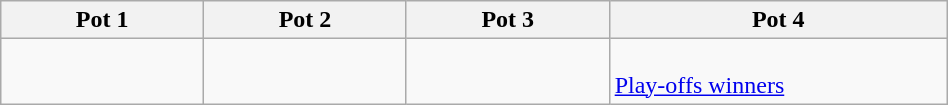<table class=wikitable width=50%>
<tr>
<th width=15%>Pot 1</th>
<th width=15%>Pot 2</th>
<th width=15%>Pot 3</th>
<th width=25%>Pot 4</th>
</tr>
<tr>
<td><br><br></td>
<td><br><br></td>
<td><br><br></td>
<td><br><a href='#'>Play-offs winners</a></td>
</tr>
</table>
